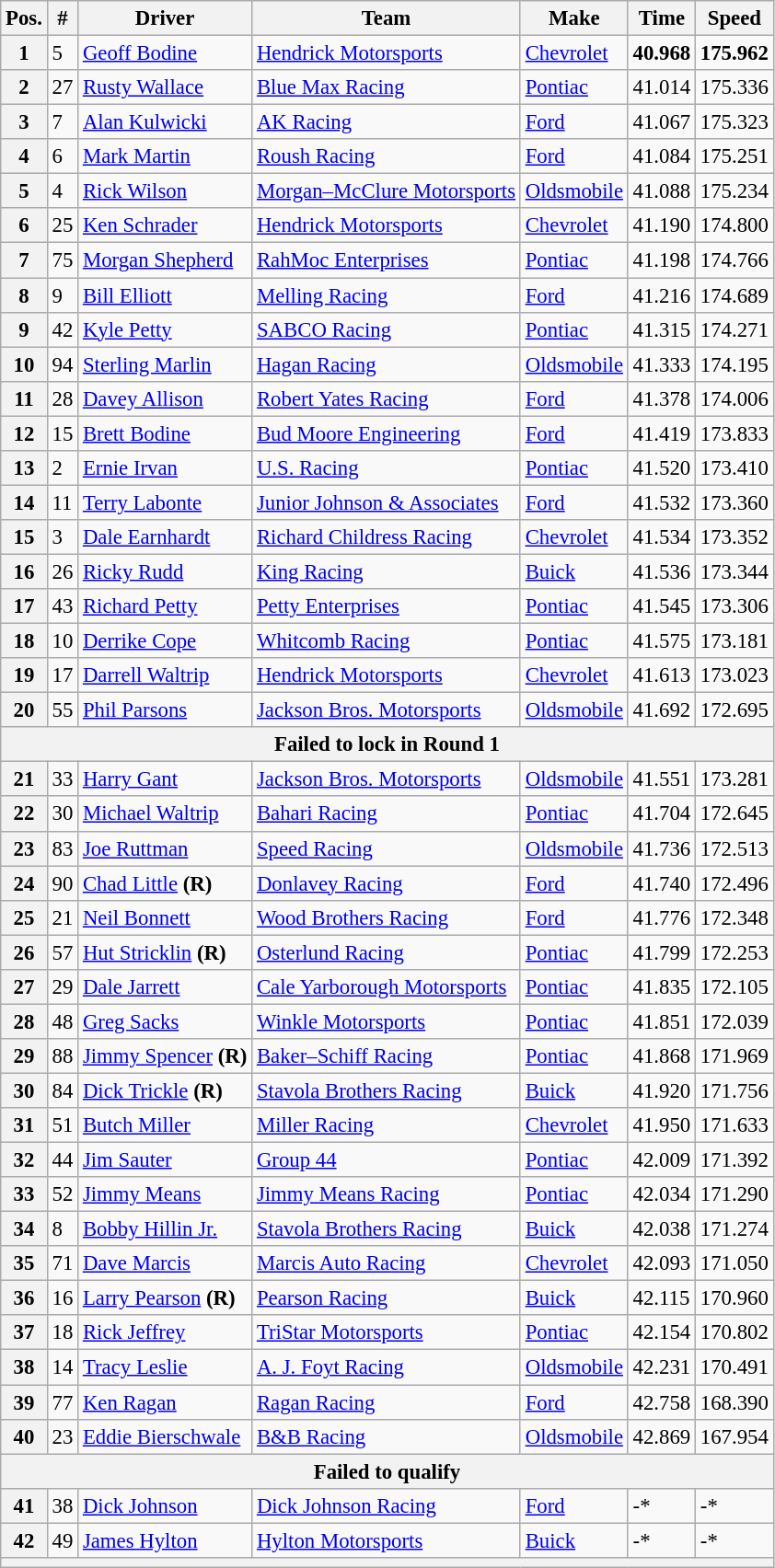<table class="wikitable" style="font-size:95%">
<tr>
<th>Pos.</th>
<th>#</th>
<th>Driver</th>
<th>Team</th>
<th>Make</th>
<th>Time</th>
<th>Speed</th>
</tr>
<tr>
<th>1</th>
<td>5</td>
<td><a href='#'>Geoff Bodine</a></td>
<td><a href='#'>Hendrick Motorsports</a></td>
<td><a href='#'>Chevrolet</a></td>
<td><strong>40.968</strong></td>
<td><strong>175.962</strong></td>
</tr>
<tr>
<th>2</th>
<td>27</td>
<td><a href='#'>Rusty Wallace</a></td>
<td><a href='#'>Blue Max Racing</a></td>
<td><a href='#'>Pontiac</a></td>
<td>41.014</td>
<td>175.336</td>
</tr>
<tr>
<th>3</th>
<td>7</td>
<td><a href='#'>Alan Kulwicki</a></td>
<td><a href='#'>AK Racing</a></td>
<td><a href='#'>Ford</a></td>
<td>41.067</td>
<td>175.323</td>
</tr>
<tr>
<th>4</th>
<td>6</td>
<td><a href='#'>Mark Martin</a></td>
<td><a href='#'>Roush Racing</a></td>
<td><a href='#'>Ford</a></td>
<td>41.084</td>
<td>175.251</td>
</tr>
<tr>
<th>5</th>
<td>4</td>
<td><a href='#'>Rick Wilson</a></td>
<td><a href='#'>Morgan–McClure Motorsports</a></td>
<td><a href='#'>Oldsmobile</a></td>
<td>41.088</td>
<td>175.234</td>
</tr>
<tr>
<th>6</th>
<td>25</td>
<td><a href='#'>Ken Schrader</a></td>
<td><a href='#'>Hendrick Motorsports</a></td>
<td><a href='#'>Chevrolet</a></td>
<td>41.190</td>
<td>174.800</td>
</tr>
<tr>
<th>7</th>
<td>75</td>
<td><a href='#'>Morgan Shepherd</a></td>
<td><a href='#'>RahMoc Enterprises</a></td>
<td><a href='#'>Pontiac</a></td>
<td>41.198</td>
<td>174.766</td>
</tr>
<tr>
<th>8</th>
<td>9</td>
<td><a href='#'>Bill Elliott</a></td>
<td><a href='#'>Melling Racing</a></td>
<td><a href='#'>Ford</a></td>
<td>41.216</td>
<td>174.689</td>
</tr>
<tr>
<th>9</th>
<td>42</td>
<td><a href='#'>Kyle Petty</a></td>
<td><a href='#'>SABCO Racing</a></td>
<td><a href='#'>Pontiac</a></td>
<td>41.315</td>
<td>174.271</td>
</tr>
<tr>
<th>10</th>
<td>94</td>
<td><a href='#'>Sterling Marlin</a></td>
<td><a href='#'>Hagan Racing</a></td>
<td><a href='#'>Oldsmobile</a></td>
<td>41.333</td>
<td>174.195</td>
</tr>
<tr>
<th>11</th>
<td>28</td>
<td><a href='#'>Davey Allison</a></td>
<td><a href='#'>Robert Yates Racing</a></td>
<td><a href='#'>Ford</a></td>
<td>41.378</td>
<td>174.006</td>
</tr>
<tr>
<th>12</th>
<td>15</td>
<td><a href='#'>Brett Bodine</a></td>
<td><a href='#'>Bud Moore Engineering</a></td>
<td><a href='#'>Ford</a></td>
<td>41.419</td>
<td>173.833</td>
</tr>
<tr>
<th>13</th>
<td>2</td>
<td><a href='#'>Ernie Irvan</a></td>
<td><a href='#'>U.S. Racing</a></td>
<td><a href='#'>Pontiac</a></td>
<td>41.520</td>
<td>173.410</td>
</tr>
<tr>
<th>14</th>
<td>11</td>
<td><a href='#'>Terry Labonte</a></td>
<td><a href='#'>Junior Johnson & Associates</a></td>
<td><a href='#'>Ford</a></td>
<td>41.532</td>
<td>173.360</td>
</tr>
<tr>
<th>15</th>
<td>3</td>
<td><a href='#'>Dale Earnhardt</a></td>
<td><a href='#'>Richard Childress Racing</a></td>
<td><a href='#'>Chevrolet</a></td>
<td>41.534</td>
<td>173.352</td>
</tr>
<tr>
<th>16</th>
<td>26</td>
<td><a href='#'>Ricky Rudd</a></td>
<td><a href='#'>King Racing</a></td>
<td><a href='#'>Buick</a></td>
<td>41.536</td>
<td>173.344</td>
</tr>
<tr>
<th>17</th>
<td>43</td>
<td><a href='#'>Richard Petty</a></td>
<td><a href='#'>Petty Enterprises</a></td>
<td><a href='#'>Pontiac</a></td>
<td>41.545</td>
<td>173.306</td>
</tr>
<tr>
<th>18</th>
<td>10</td>
<td><a href='#'>Derrike Cope</a></td>
<td><a href='#'>Whitcomb Racing</a></td>
<td><a href='#'>Pontiac</a></td>
<td>41.575</td>
<td>173.181</td>
</tr>
<tr>
<th>19</th>
<td>17</td>
<td><a href='#'>Darrell Waltrip</a></td>
<td><a href='#'>Hendrick Motorsports</a></td>
<td><a href='#'>Chevrolet</a></td>
<td>41.613</td>
<td>173.023</td>
</tr>
<tr>
<th>20</th>
<td>55</td>
<td><a href='#'>Phil Parsons</a></td>
<td><a href='#'>Jackson Bros. Motorsports</a></td>
<td><a href='#'>Oldsmobile</a></td>
<td>41.692</td>
<td>172.695</td>
</tr>
<tr>
<th colspan="7">Failed to lock in Round 1</th>
</tr>
<tr>
<th>21</th>
<td>33</td>
<td><a href='#'>Harry Gant</a></td>
<td><a href='#'>Jackson Bros. Motorsports</a></td>
<td><a href='#'>Oldsmobile</a></td>
<td>41.551</td>
<td>173.281</td>
</tr>
<tr>
<th>22</th>
<td>30</td>
<td><a href='#'>Michael Waltrip</a></td>
<td><a href='#'>Bahari Racing</a></td>
<td><a href='#'>Pontiac</a></td>
<td>41.704</td>
<td>172.645</td>
</tr>
<tr>
<th>23</th>
<td>83</td>
<td><a href='#'>Joe Ruttman</a></td>
<td><a href='#'>Speed Racing</a></td>
<td><a href='#'>Oldsmobile</a></td>
<td>41.736</td>
<td>172.513</td>
</tr>
<tr>
<th>24</th>
<td>90</td>
<td><a href='#'>Chad Little</a> <strong>(R)</strong></td>
<td><a href='#'>Donlavey Racing</a></td>
<td><a href='#'>Ford</a></td>
<td>41.740</td>
<td>172.496</td>
</tr>
<tr>
<th>25</th>
<td>21</td>
<td><a href='#'>Neil Bonnett</a></td>
<td><a href='#'>Wood Brothers Racing</a></td>
<td><a href='#'>Ford</a></td>
<td>41.776</td>
<td>172.348</td>
</tr>
<tr>
<th>26</th>
<td>57</td>
<td><a href='#'>Hut Stricklin</a> <strong>(R)</strong></td>
<td><a href='#'>Osterlund Racing</a></td>
<td><a href='#'>Pontiac</a></td>
<td>41.799</td>
<td>172.253</td>
</tr>
<tr>
<th>27</th>
<td>29</td>
<td><a href='#'>Dale Jarrett</a></td>
<td><a href='#'>Cale Yarborough Motorsports</a></td>
<td><a href='#'>Pontiac</a></td>
<td>41.835</td>
<td>172.105</td>
</tr>
<tr>
<th>28</th>
<td>48</td>
<td><a href='#'>Greg Sacks</a></td>
<td><a href='#'>Winkle Motorsports</a></td>
<td><a href='#'>Pontiac</a></td>
<td>41.851</td>
<td>172.039</td>
</tr>
<tr>
<th>29</th>
<td>88</td>
<td><a href='#'>Jimmy Spencer</a> <strong>(R)</strong></td>
<td><a href='#'>Baker–Schiff Racing</a></td>
<td><a href='#'>Pontiac</a></td>
<td>41.868</td>
<td>171.969</td>
</tr>
<tr>
<th>30</th>
<td>84</td>
<td><a href='#'>Dick Trickle</a> <strong>(R)</strong></td>
<td><a href='#'>Stavola Brothers Racing</a></td>
<td><a href='#'>Buick</a></td>
<td>41.920</td>
<td>171.756</td>
</tr>
<tr>
<th>31</th>
<td>51</td>
<td><a href='#'>Butch Miller</a></td>
<td><a href='#'>Miller Racing</a></td>
<td><a href='#'>Chevrolet</a></td>
<td>41.950</td>
<td>171.633</td>
</tr>
<tr>
<th>32</th>
<td>44</td>
<td><a href='#'>Jim Sauter</a></td>
<td><a href='#'>Group 44</a></td>
<td><a href='#'>Pontiac</a></td>
<td>42.009</td>
<td>171.392</td>
</tr>
<tr>
<th>33</th>
<td>52</td>
<td><a href='#'>Jimmy Means</a></td>
<td><a href='#'>Jimmy Means Racing</a></td>
<td><a href='#'>Pontiac</a></td>
<td>42.034</td>
<td>171.290</td>
</tr>
<tr>
<th>34</th>
<td>8</td>
<td><a href='#'>Bobby Hillin Jr.</a></td>
<td><a href='#'>Stavola Brothers Racing</a></td>
<td><a href='#'>Buick</a></td>
<td>42.038</td>
<td>171.274</td>
</tr>
<tr>
<th>35</th>
<td>71</td>
<td><a href='#'>Dave Marcis</a></td>
<td><a href='#'>Marcis Auto Racing</a></td>
<td><a href='#'>Chevrolet</a></td>
<td>42.093</td>
<td>171.050</td>
</tr>
<tr>
<th>36</th>
<td>16</td>
<td><a href='#'>Larry Pearson</a> <strong>(R)</strong></td>
<td><a href='#'>Pearson Racing</a></td>
<td><a href='#'>Buick</a></td>
<td>42.115</td>
<td>170.960</td>
</tr>
<tr>
<th>37</th>
<td>18</td>
<td><a href='#'>Rick Jeffrey</a></td>
<td><a href='#'>TriStar Motorsports</a></td>
<td><a href='#'>Pontiac</a></td>
<td>42.154</td>
<td>170.802</td>
</tr>
<tr>
<th>38</th>
<td>14</td>
<td><a href='#'>Tracy Leslie</a></td>
<td><a href='#'>A. J. Foyt Racing</a></td>
<td><a href='#'>Oldsmobile</a></td>
<td>42.231</td>
<td>170.491</td>
</tr>
<tr>
<th>39</th>
<td>77</td>
<td><a href='#'>Ken Ragan</a></td>
<td><a href='#'>Ragan Racing</a></td>
<td><a href='#'>Ford</a></td>
<td>42.758</td>
<td>168.390</td>
</tr>
<tr>
<th>40</th>
<td>23</td>
<td><a href='#'>Eddie Bierschwale</a></td>
<td><a href='#'>B&B Racing</a></td>
<td><a href='#'>Oldsmobile</a></td>
<td>42.869</td>
<td>167.954</td>
</tr>
<tr>
<th colspan="7">Failed to qualify</th>
</tr>
<tr>
<th>41</th>
<td>38</td>
<td><a href='#'>Dick Johnson</a></td>
<td><a href='#'>Dick Johnson Racing</a></td>
<td><a href='#'>Ford</a></td>
<td>-*</td>
<td>-*</td>
</tr>
<tr>
<th>42</th>
<td>49</td>
<td><a href='#'>James Hylton</a></td>
<td><a href='#'>Hylton Motorsports</a></td>
<td><a href='#'>Buick</a></td>
<td>-*</td>
<td>-*</td>
</tr>
<tr>
<th colspan="7"></th>
</tr>
</table>
